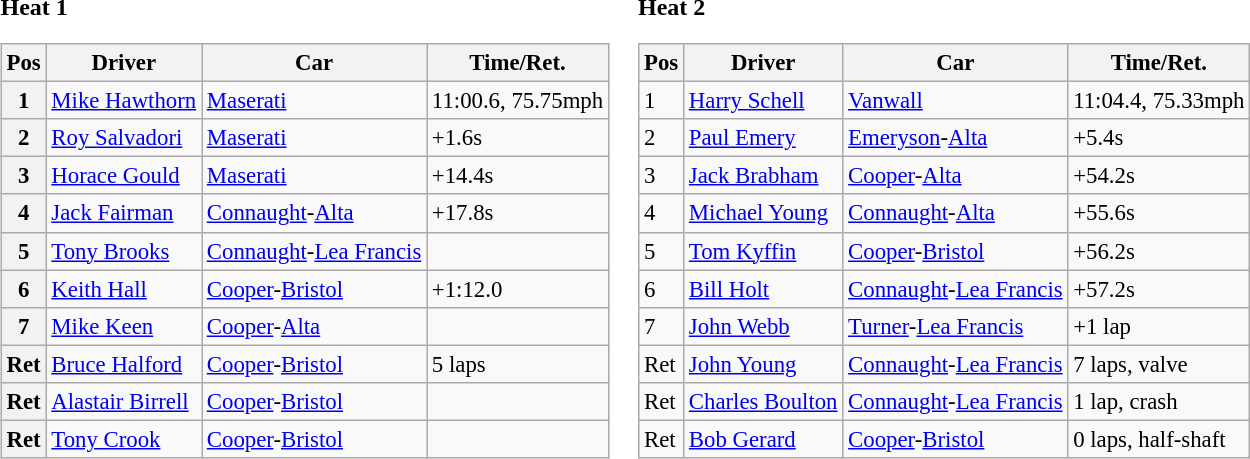<table>
<tr>
<td valign="top"><strong>Heat 1</strong><br><table class="wikitable" style="font-size: 95%;">
<tr>
<th>Pos</th>
<th>Driver</th>
<th>Car</th>
<th>Time/Ret.</th>
</tr>
<tr>
<th>1</th>
<td> <a href='#'>Mike Hawthorn</a></td>
<td><a href='#'>Maserati</a></td>
<td>11:00.6, 75.75mph</td>
</tr>
<tr>
<th>2</th>
<td> <a href='#'>Roy Salvadori</a></td>
<td><a href='#'>Maserati</a></td>
<td>+1.6s</td>
</tr>
<tr>
<th>3</th>
<td> <a href='#'>Horace Gould</a></td>
<td><a href='#'>Maserati</a></td>
<td>+14.4s</td>
</tr>
<tr>
<th>4</th>
<td> <a href='#'>Jack Fairman</a></td>
<td><a href='#'>Connaught</a>-<a href='#'>Alta</a></td>
<td>+17.8s</td>
</tr>
<tr>
<th>5</th>
<td> <a href='#'>Tony Brooks</a></td>
<td><a href='#'>Connaught</a>-<a href='#'>Lea Francis</a></td>
<td></td>
</tr>
<tr>
<th>6</th>
<td> <a href='#'>Keith Hall</a></td>
<td><a href='#'>Cooper</a>-<a href='#'>Bristol</a></td>
<td>+1:12.0</td>
</tr>
<tr>
<th>7</th>
<td> <a href='#'>Mike Keen</a></td>
<td><a href='#'>Cooper</a>-<a href='#'>Alta</a></td>
<td></td>
</tr>
<tr>
<th>Ret</th>
<td> <a href='#'>Bruce Halford</a></td>
<td><a href='#'>Cooper</a>-<a href='#'>Bristol</a></td>
<td>5 laps</td>
</tr>
<tr>
<th>Ret</th>
<td> <a href='#'>Alastair Birrell</a></td>
<td><a href='#'>Cooper</a>-<a href='#'>Bristol</a></td>
<td></td>
</tr>
<tr>
<th>Ret</th>
<td> <a href='#'>Tony Crook</a></td>
<td><a href='#'>Cooper</a>-<a href='#'>Bristol</a></td>
<td></td>
</tr>
</table>
</td>
<td valign="top"><strong>Heat 2</strong><br><table class="wikitable" style="font-size: 95%;">
<tr>
<th>Pos</th>
<th>Driver</th>
<th>Car</th>
<th>Time/Ret.</th>
</tr>
<tr>
<td>1</td>
<td> <a href='#'>Harry Schell</a></td>
<td><a href='#'>Vanwall</a></td>
<td>11:04.4, 75.33mph</td>
</tr>
<tr>
<td>2</td>
<td> <a href='#'>Paul Emery</a></td>
<td><a href='#'>Emeryson</a>-<a href='#'>Alta</a></td>
<td>+5.4s</td>
</tr>
<tr>
<td>3</td>
<td> <a href='#'>Jack Brabham</a></td>
<td><a href='#'>Cooper</a>-<a href='#'>Alta</a></td>
<td>+54.2s</td>
</tr>
<tr>
<td>4</td>
<td> <a href='#'>Michael Young</a></td>
<td><a href='#'>Connaught</a>-<a href='#'>Alta</a></td>
<td>+55.6s</td>
</tr>
<tr>
<td>5</td>
<td> <a href='#'>Tom Kyffin</a></td>
<td><a href='#'>Cooper</a>-<a href='#'>Bristol</a></td>
<td>+56.2s</td>
</tr>
<tr>
<td>6</td>
<td> <a href='#'>Bill Holt</a></td>
<td><a href='#'>Connaught</a>-<a href='#'>Lea Francis</a></td>
<td>+57.2s</td>
</tr>
<tr>
<td>7</td>
<td> <a href='#'>John Webb</a></td>
<td><a href='#'>Turner</a>-<a href='#'>Lea Francis</a></td>
<td>+1 lap</td>
</tr>
<tr>
<td>Ret</td>
<td> <a href='#'>John Young</a></td>
<td><a href='#'>Connaught</a>-<a href='#'>Lea Francis</a></td>
<td>7 laps, valve</td>
</tr>
<tr>
<td>Ret</td>
<td> <a href='#'>Charles Boulton</a></td>
<td><a href='#'>Connaught</a>-<a href='#'>Lea Francis</a></td>
<td>1 lap, crash</td>
</tr>
<tr>
<td>Ret</td>
<td> <a href='#'>Bob Gerard</a></td>
<td><a href='#'>Cooper</a>-<a href='#'>Bristol</a></td>
<td>0 laps, half-shaft</td>
</tr>
</table>
</td>
</tr>
</table>
